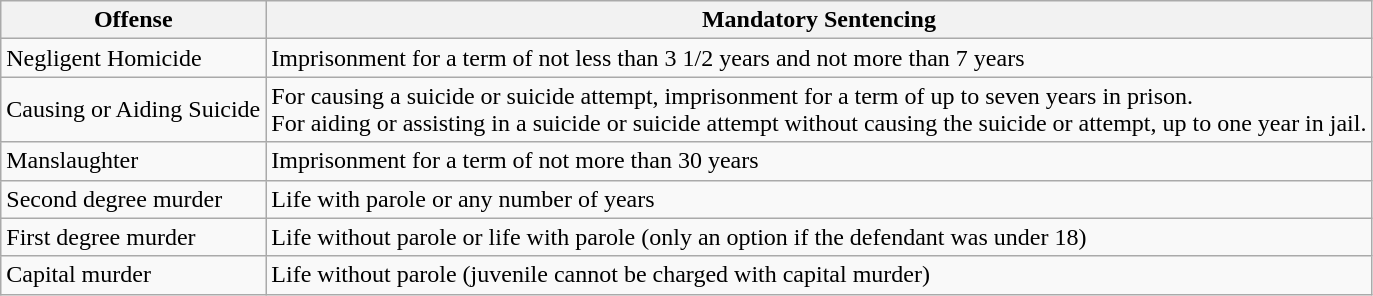<table class="wikitable">
<tr>
<th>Offense</th>
<th>Mandatory Sentencing</th>
</tr>
<tr>
<td>Negligent Homicide</td>
<td>Imprisonment for a term of not less than 3 1/2 years and not more than 7 years</td>
</tr>
<tr>
<td>Causing or Aiding Suicide</td>
<td>For causing a suicide or suicide attempt, imprisonment for a term of up to seven years in prison.<br>For aiding or assisting in a suicide or suicide attempt without causing the suicide or attempt, up to one year in jail.</td>
</tr>
<tr>
<td>Manslaughter</td>
<td>Imprisonment for a term of not more than 30 years</td>
</tr>
<tr>
<td>Second degree murder</td>
<td>Life with parole or any number of years</td>
</tr>
<tr>
<td>First degree murder</td>
<td>Life without parole or life with parole (only an option if the defendant was under 18)</td>
</tr>
<tr>
<td>Capital murder</td>
<td>Life without parole (juvenile cannot be charged with capital murder)</td>
</tr>
</table>
